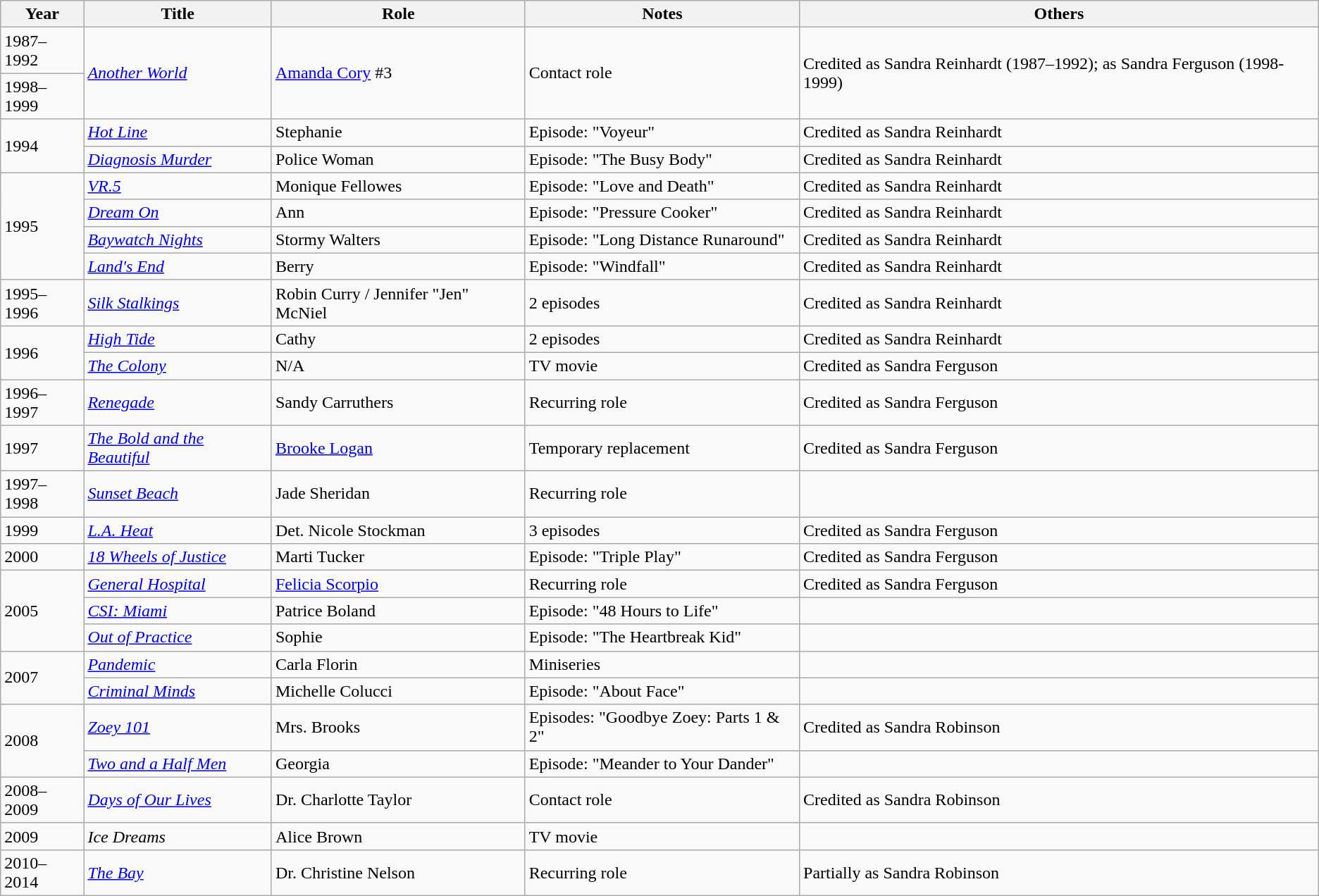<table class=wikitable>
<tr>
<th>Year</th>
<th>Title</th>
<th>Role</th>
<th>Notes</th>
<th>Others</th>
</tr>
<tr>
<td>1987–1992</td>
<td rowspan="2"><em><a href='#'>Another World</a></em></td>
<td rowspan="2"><a href='#'>Amanda Cory</a> #3</td>
<td rowspan="2">Contact role</td>
<td rowspan="2">Credited as Sandra Reinhardt (1987–1992); as Sandra Ferguson (1998-1999)</td>
</tr>
<tr>
<td>1998–1999</td>
</tr>
<tr>
<td rowspan="2">1994</td>
<td><em><a href='#'>Hot Line</a></em></td>
<td>Stephanie</td>
<td>Episode: "Voyeur"</td>
<td>Credited as Sandra Reinhardt</td>
</tr>
<tr>
<td><em><a href='#'>Diagnosis Murder</a></em></td>
<td>Police Woman</td>
<td>Episode: "The Busy Body"</td>
<td>Credited as Sandra Reinhardt</td>
</tr>
<tr>
<td rowspan="4">1995</td>
<td><em><a href='#'>VR.5</a></em></td>
<td>Monique Fellowes</td>
<td>Episode: "Love and Death"</td>
<td>Credited as Sandra Reinhardt</td>
</tr>
<tr>
<td><em><a href='#'>Dream On</a></em></td>
<td>Ann</td>
<td>Episode: "Pressure Cooker"</td>
<td>Credited as Sandra Reinhardt</td>
</tr>
<tr>
<td><em><a href='#'>Baywatch Nights</a></em></td>
<td>Stormy Walters</td>
<td>Episode: "Long Distance Runaround"</td>
<td>Credited as Sandra Reinhardt</td>
</tr>
<tr>
<td><em><a href='#'>Land's End</a></em></td>
<td>Berry</td>
<td>Episode: "Windfall"</td>
<td>Credited as Sandra Reinhardt</td>
</tr>
<tr>
<td>1995–1996</td>
<td><em><a href='#'>Silk Stalkings</a></em></td>
<td>Robin Curry / Jennifer "Jen" McNiel</td>
<td>2 episodes</td>
<td>Credited as Sandra Reinhardt</td>
</tr>
<tr>
<td rowspan="2">1996</td>
<td><em><a href='#'>High Tide</a></em></td>
<td>Cathy</td>
<td>2 episodes</td>
<td>Credited as Sandra Reinhardt</td>
</tr>
<tr>
<td><em><a href='#'>The Colony</a></em></td>
<td>N/A</td>
<td>TV movie</td>
<td>Credited as Sandra Ferguson</td>
</tr>
<tr>
<td>1996–1997</td>
<td><em><a href='#'>Renegade</a></em></td>
<td>Sandy Carruthers</td>
<td>Recurring role</td>
<td>Credited as Sandra Ferguson</td>
</tr>
<tr>
<td>1997</td>
<td><em><a href='#'>The Bold and the Beautiful</a></em></td>
<td><a href='#'>Brooke Logan</a></td>
<td>Temporary replacement</td>
<td>Credited as Sandra Ferguson</td>
</tr>
<tr>
<td>1997–1998</td>
<td><em><a href='#'>Sunset Beach</a></em></td>
<td>Jade Sheridan</td>
<td>Recurring role</td>
<td></td>
</tr>
<tr>
<td>1999</td>
<td><em><a href='#'>L.A. Heat</a></em></td>
<td>Det. Nicole Stockman</td>
<td>3 episodes</td>
<td>Credited as Sandra Ferguson</td>
</tr>
<tr>
<td>2000</td>
<td><em><a href='#'>18 Wheels of Justice</a></em></td>
<td>Marti Tucker</td>
<td>Episode: "Triple Play"</td>
<td>Credited as Sandra Ferguson</td>
</tr>
<tr>
<td rowspan="3">2005</td>
<td><em><a href='#'>General Hospital</a></em></td>
<td><a href='#'>Felicia Scorpio</a></td>
<td>Recurring role</td>
<td>Credited as Sandra Ferguson</td>
</tr>
<tr>
<td><em><a href='#'>CSI: Miami</a></em></td>
<td>Patrice Boland</td>
<td>Episode: "48 Hours to Life"</td>
<td></td>
</tr>
<tr>
<td><em><a href='#'>Out of Practice</a></em></td>
<td>Sophie</td>
<td>Episode: "The Heartbreak Kid"</td>
<td></td>
</tr>
<tr>
<td rowspan="2">2007</td>
<td><em><a href='#'>Pandemic</a></em></td>
<td>Carla Florin</td>
<td>Miniseries</td>
</tr>
<tr>
<td><em><a href='#'>Criminal Minds</a></em></td>
<td>Michelle Colucci</td>
<td>Episode: "About Face"</td>
<td></td>
</tr>
<tr>
<td rowspan="2">2008</td>
<td><em><a href='#'>Zoey 101</a></em></td>
<td>Mrs. Brooks</td>
<td>Episodes: "Goodbye Zoey: Parts 1 & 2"</td>
<td>Credited as Sandra Robinson</td>
</tr>
<tr>
<td><em><a href='#'>Two and a Half Men</a></em></td>
<td>Georgia</td>
<td>Episode: "Meander to Your Dander"</td>
<td></td>
</tr>
<tr>
<td>2008–2009</td>
<td><em><a href='#'>Days of Our Lives</a></em></td>
<td>Dr. Charlotte Taylor</td>
<td>Contact role</td>
<td>Credited as Sandra Robinson</td>
</tr>
<tr>
<td>2009</td>
<td><em>Ice Dreams</em></td>
<td>Alice Brown</td>
<td>TV movie</td>
<td></td>
</tr>
<tr>
<td>2010–2014</td>
<td><em><a href='#'>The Bay</a></em></td>
<td>Dr. Christine Nelson</td>
<td>Recurring role</td>
<td>Partially as Sandra Robinson</td>
</tr>
</table>
